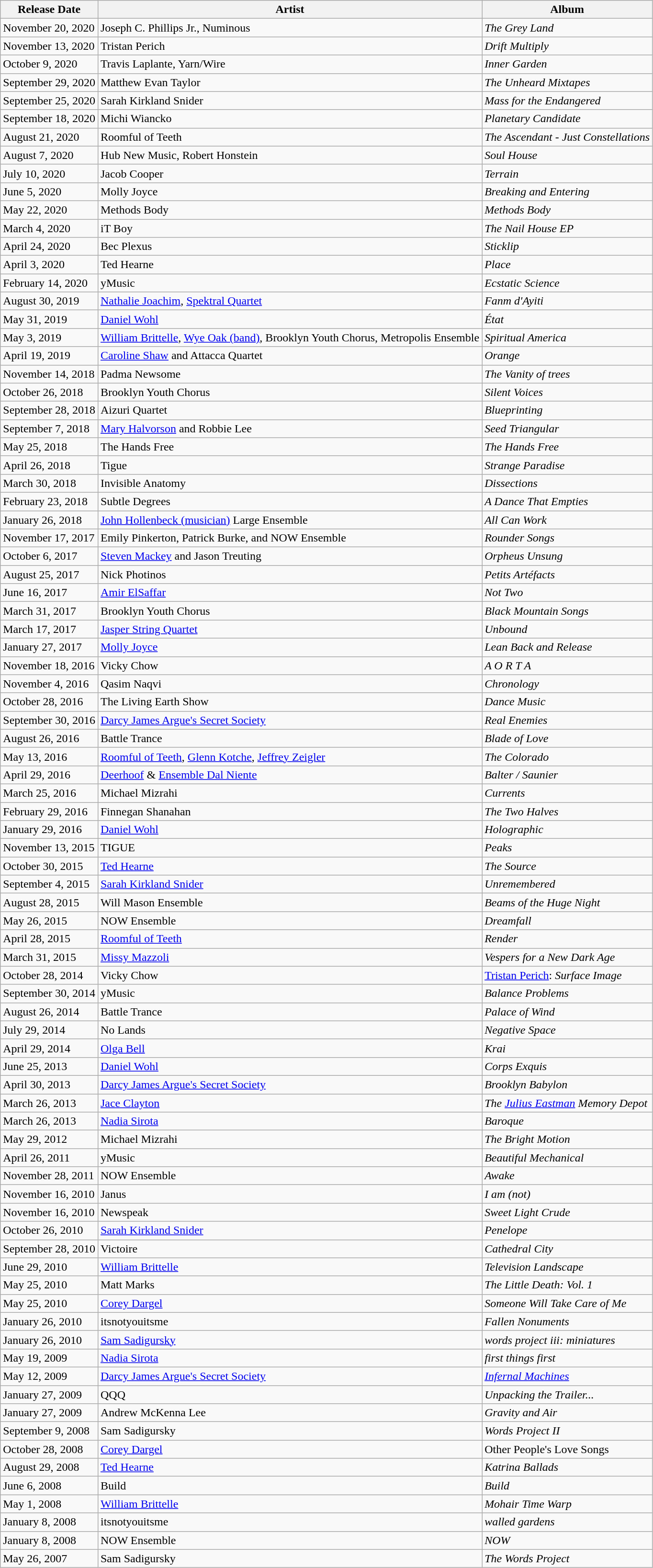<table class="wikitable">
<tr>
<th>Release Date</th>
<th>Artist</th>
<th>Album</th>
</tr>
<tr>
<td>November 20, 2020</td>
<td>Joseph C. Phillips Jr., Numinous</td>
<td><em>The Grey Land</em></td>
</tr>
<tr>
<td>November 13, 2020</td>
<td>Tristan Perich</td>
<td><em>Drift Multiply</em></td>
</tr>
<tr>
<td>October 9, 2020</td>
<td>Travis Laplante, Yarn/Wire</td>
<td><em>Inner Garden</em></td>
</tr>
<tr>
<td>September 29, 2020</td>
<td>Matthew Evan Taylor</td>
<td><em>The Unheard Mixtapes</em></td>
</tr>
<tr>
<td>September 25, 2020</td>
<td>Sarah Kirkland Snider</td>
<td><em>Mass for the Endangered</em></td>
</tr>
<tr>
<td>September 18, 2020</td>
<td>Michi Wiancko</td>
<td><em>Planetary Candidate</em></td>
</tr>
<tr>
<td>August 21, 2020</td>
<td>Roomful of Teeth</td>
<td><em>The Ascendant - Just Constellations</em></td>
</tr>
<tr>
<td>August 7, 2020</td>
<td>Hub New Music, Robert Honstein</td>
<td><em>Soul House</em></td>
</tr>
<tr>
<td>July 10, 2020</td>
<td>Jacob Cooper</td>
<td><em>Terrain</em></td>
</tr>
<tr>
<td>June 5, 2020</td>
<td>Molly Joyce</td>
<td><em>Breaking and Entering</em></td>
</tr>
<tr>
<td>May 22, 2020</td>
<td>Methods Body</td>
<td><em>Methods Body</em></td>
</tr>
<tr>
<td>March 4, 2020</td>
<td>iT Boy</td>
<td><em>The Nail House EP</em></td>
</tr>
<tr>
<td>April 24, 2020</td>
<td>Bec Plexus</td>
<td><em>Sticklip</em></td>
</tr>
<tr>
<td>April 3, 2020</td>
<td>Ted Hearne</td>
<td><em>Place</em></td>
</tr>
<tr>
<td>February 14, 2020</td>
<td>yMusic</td>
<td><em>Ecstatic Science</em></td>
</tr>
<tr>
<td>August 30, 2019</td>
<td><a href='#'>Nathalie Joachim</a>, <a href='#'>Spektral Quartet</a></td>
<td><em>Fanm d'Ayiti</em></td>
</tr>
<tr>
<td>May 31, 2019</td>
<td><a href='#'>Daniel Wohl</a></td>
<td><em>État</em></td>
</tr>
<tr>
<td>May 3, 2019</td>
<td><a href='#'>William Brittelle</a>, <a href='#'>Wye Oak (band)</a>, Brooklyn Youth Chorus, Metropolis Ensemble</td>
<td><em>Spiritual America</em></td>
</tr>
<tr>
<td>April 19, 2019</td>
<td><a href='#'>Caroline Shaw</a> and Attacca Quartet</td>
<td><em>Orange</em></td>
</tr>
<tr>
<td>November 14, 2018</td>
<td>Padma Newsome</td>
<td><em>The Vanity of trees</em></td>
</tr>
<tr>
<td>October 26, 2018</td>
<td>Brooklyn Youth Chorus</td>
<td><em>Silent Voices</em></td>
</tr>
<tr>
<td>September 28, 2018</td>
<td>Aizuri Quartet</td>
<td><em>Blueprinting</em></td>
</tr>
<tr>
<td>September 7, 2018</td>
<td><a href='#'>Mary Halvorson</a> and Robbie Lee</td>
<td><em>Seed Triangular</em></td>
</tr>
<tr>
<td>May 25, 2018</td>
<td>The Hands Free</td>
<td><em>The Hands Free</em></td>
</tr>
<tr>
<td>April 26, 2018</td>
<td>Tigue</td>
<td><em>Strange Paradise</em></td>
</tr>
<tr>
<td>March 30, 2018</td>
<td>Invisible Anatomy</td>
<td><em>Dissections</em></td>
</tr>
<tr>
<td>February 23, 2018</td>
<td>Subtle Degrees</td>
<td><em>A Dance That Empties</em></td>
</tr>
<tr>
<td>January 26, 2018</td>
<td><a href='#'>John Hollenbeck (musician)</a> Large Ensemble</td>
<td><em>All Can Work</em></td>
</tr>
<tr>
<td>November 17, 2017</td>
<td>Emily Pinkerton, Patrick Burke, and NOW Ensemble</td>
<td><em>Rounder Songs</em></td>
</tr>
<tr>
<td>October 6, 2017</td>
<td><a href='#'>Steven Mackey</a> and Jason Treuting</td>
<td><em>Orpheus Unsung</em></td>
</tr>
<tr>
<td>August 25, 2017</td>
<td>Nick Photinos</td>
<td><em>Petits Artéfacts</em></td>
</tr>
<tr>
<td>June 16, 2017</td>
<td><a href='#'>Amir ElSaffar</a></td>
<td><em>Not Two</em></td>
</tr>
<tr>
<td>March 31, 2017</td>
<td>Brooklyn Youth Chorus</td>
<td><em>Black Mountain Songs</em></td>
</tr>
<tr>
<td>March 17, 2017</td>
<td><a href='#'>Jasper String Quartet</a></td>
<td><em>Unbound</em></td>
</tr>
<tr>
<td>January 27, 2017</td>
<td><a href='#'>Molly Joyce</a></td>
<td><em>Lean Back and Release</em></td>
</tr>
<tr>
<td>November 18, 2016</td>
<td>Vicky Chow</td>
<td><em>A O R T A</em></td>
</tr>
<tr>
<td>November 4, 2016</td>
<td>Qasim Naqvi</td>
<td><em>Chronology</em></td>
</tr>
<tr>
<td>October 28, 2016</td>
<td>The Living Earth Show</td>
<td><em>Dance Music</em></td>
</tr>
<tr>
<td>September 30, 2016</td>
<td><a href='#'>Darcy James Argue's Secret Society</a></td>
<td><em>Real Enemies</em></td>
</tr>
<tr>
<td>August 26, 2016</td>
<td>Battle Trance</td>
<td><em>Blade of Love</em></td>
</tr>
<tr>
<td>May 13, 2016</td>
<td><a href='#'>Roomful of Teeth</a>, <a href='#'>Glenn Kotche</a>, <a href='#'>Jeffrey Zeigler</a></td>
<td><em>The Colorado</em></td>
</tr>
<tr>
<td>April 29, 2016</td>
<td><a href='#'>Deerhoof</a> & <a href='#'>Ensemble Dal Niente</a></td>
<td><em>Balter / Saunier</em></td>
</tr>
<tr>
<td>March 25, 2016</td>
<td>Michael Mizrahi</td>
<td><em>Currents</em></td>
</tr>
<tr>
<td>February 29, 2016</td>
<td>Finnegan Shanahan</td>
<td><em>The Two Halves</em></td>
</tr>
<tr>
<td>January 29, 2016</td>
<td><a href='#'>Daniel Wohl</a></td>
<td><em>Holographic</em></td>
</tr>
<tr>
<td>November 13, 2015</td>
<td>TIGUE</td>
<td><em>Peaks</em></td>
</tr>
<tr>
<td>October 30, 2015</td>
<td><a href='#'>Ted Hearne</a></td>
<td><em>The Source</em></td>
</tr>
<tr>
<td>September 4, 2015</td>
<td><a href='#'>Sarah Kirkland Snider</a></td>
<td><em>Unremembered</em></td>
</tr>
<tr>
<td>August 28, 2015</td>
<td>Will Mason Ensemble</td>
<td><em>Beams of the Huge Night</em></td>
</tr>
<tr>
<td>May 26, 2015</td>
<td>NOW Ensemble</td>
<td><em>Dreamfall</em></td>
</tr>
<tr>
<td>April 28, 2015</td>
<td><a href='#'>Roomful of Teeth</a></td>
<td><em>Render</em></td>
</tr>
<tr>
<td>March 31, 2015</td>
<td><a href='#'>Missy Mazzoli</a></td>
<td><em>Vespers for a New Dark Age</em></td>
</tr>
<tr>
<td>October 28, 2014</td>
<td>Vicky Chow</td>
<td><a href='#'>Tristan Perich</a>: <em>Surface Image</em></td>
</tr>
<tr>
<td>September 30, 2014</td>
<td>yMusic</td>
<td><em>Balance Problems</em></td>
</tr>
<tr>
<td>August 26, 2014</td>
<td>Battle Trance</td>
<td><em>Palace of Wind</em></td>
</tr>
<tr>
<td>July 29, 2014</td>
<td>No Lands</td>
<td><em>Negative Space</em></td>
</tr>
<tr>
<td>April 29, 2014</td>
<td><a href='#'>Olga Bell</a></td>
<td><em>Krai</em></td>
</tr>
<tr>
<td>June 25, 2013</td>
<td><a href='#'>Daniel Wohl</a></td>
<td><em>Corps Exquis</em></td>
</tr>
<tr>
<td>April 30, 2013</td>
<td><a href='#'>Darcy James Argue's Secret Society</a></td>
<td><em>Brooklyn Babylon</em></td>
</tr>
<tr>
<td>March 26, 2013</td>
<td><a href='#'>Jace Clayton</a></td>
<td><em>The <a href='#'>Julius Eastman</a> Memory Depot</em></td>
</tr>
<tr>
<td>March 26, 2013</td>
<td><a href='#'>Nadia Sirota</a></td>
<td><em>Baroque</em></td>
</tr>
<tr>
<td>May 29, 2012</td>
<td>Michael Mizrahi</td>
<td><em>The Bright Motion</em></td>
</tr>
<tr>
<td>April 26, 2011</td>
<td>yMusic</td>
<td><em>Beautiful Mechanical</em></td>
</tr>
<tr>
<td>November 28, 2011</td>
<td>NOW Ensemble</td>
<td><em>Awake</em></td>
</tr>
<tr>
<td>November 16, 2010</td>
<td>Janus</td>
<td><em>I am (not)</em></td>
</tr>
<tr>
<td>November 16, 2010</td>
<td>Newspeak</td>
<td><em>Sweet Light Crude</em></td>
</tr>
<tr>
<td>October 26, 2010</td>
<td><a href='#'>Sarah Kirkland Snider</a></td>
<td><em>Penelope</em></td>
</tr>
<tr>
<td>September 28, 2010</td>
<td>Victoire</td>
<td><em>Cathedral City</em></td>
</tr>
<tr>
<td>June 29, 2010</td>
<td><a href='#'>William Brittelle</a></td>
<td><em>Television Landscape</em></td>
</tr>
<tr>
<td>May 25, 2010</td>
<td>Matt Marks</td>
<td><em>The Little Death: Vol. 1</em></td>
</tr>
<tr>
<td>May 25, 2010</td>
<td><a href='#'>Corey Dargel</a></td>
<td><em>Someone Will Take Care of Me</em></td>
</tr>
<tr>
<td>January 26, 2010</td>
<td>itsnotyouitsme</td>
<td><em>Fallen Nonuments</em></td>
</tr>
<tr>
<td>January 26, 2010</td>
<td><a href='#'>Sam Sadigursky</a></td>
<td><em>words project iii: miniatures</em></td>
</tr>
<tr>
<td>May 19, 2009</td>
<td><a href='#'>Nadia Sirota</a></td>
<td><em>first things first</em></td>
</tr>
<tr>
<td>May 12, 2009</td>
<td><a href='#'>Darcy James Argue's Secret Society</a></td>
<td><em><a href='#'>Infernal Machines</a></em></td>
</tr>
<tr>
<td>January 27, 2009</td>
<td>QQQ</td>
<td><em>Unpacking the Trailer...</em></td>
</tr>
<tr>
<td>January 27, 2009</td>
<td>Andrew McKenna Lee</td>
<td><em>Gravity and Air</em></td>
</tr>
<tr>
<td>September 9, 2008</td>
<td>Sam Sadigursky</td>
<td><em>Words Project II</em></td>
</tr>
<tr>
<td>October 28, 2008</td>
<td><a href='#'>Corey Dargel</a></td>
<td>Other People's Love Songs</td>
</tr>
<tr>
<td>August 29, 2008</td>
<td><a href='#'>Ted Hearne</a></td>
<td><em>Katrina Ballads</em></td>
</tr>
<tr>
<td>June 6, 2008</td>
<td>Build</td>
<td><em>Build</em></td>
</tr>
<tr>
<td>May 1, 2008</td>
<td><a href='#'>William Brittelle</a></td>
<td><em>Mohair Time Warp</em></td>
</tr>
<tr>
<td>January 8, 2008</td>
<td>itsnotyouitsme</td>
<td><em>walled gardens</em></td>
</tr>
<tr>
<td>January 8, 2008</td>
<td>NOW Ensemble</td>
<td><em>NOW</em></td>
</tr>
<tr>
<td>May 26, 2007</td>
<td>Sam Sadigursky</td>
<td><em>The Words Project</em></td>
</tr>
</table>
